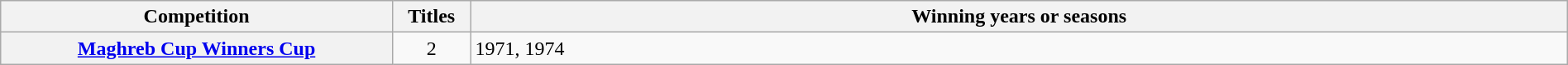<table class="wikitable sortable plainrowheaders" style="width:100%;">
<tr>
<th scope="col" style="width:25%;">Competition</th>
<th scope="col" style="width:5%;">Titles</th>
<th scope="col">Winning years or seasons</th>
</tr>
<tr>
<th scope="row"><a href='#'>Maghreb Cup Winners Cup</a></th>
<td style="text-align:center;">2</td>
<td>1971, 1974</td>
</tr>
</table>
